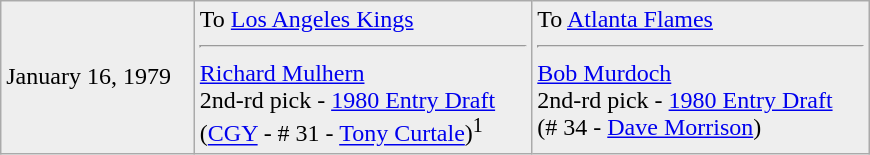<table class="wikitable" style="border:1px solid #999; width:580px;">
<tr style="background:#eee;">
<td>January 16, 1979</td>
<td valign="top">To <a href='#'>Los Angeles Kings</a><hr><a href='#'>Richard Mulhern</a><br>2nd-rd pick - <a href='#'>1980 Entry Draft</a><br>(<a href='#'>CGY</a> - # 31 - <a href='#'>Tony Curtale</a>)<sup>1</sup></td>
<td valign="top">To <a href='#'>Atlanta Flames</a><hr><a href='#'>Bob Murdoch</a><br>2nd-rd pick - <a href='#'>1980 Entry Draft</a><br>(# 34 - <a href='#'>Dave Morrison</a>)</td>
</tr>
</table>
